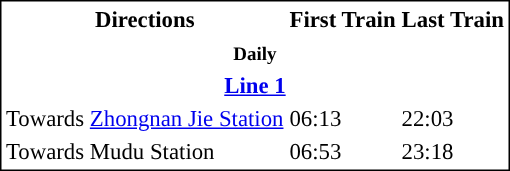<table style="text-align:centre; font-size:95%; border:1px solid black">
<tr>
<th>Directions</th>
<th>First Train</th>
<th>Last Train</th>
</tr>
<tr>
<th colspan="5" style="text-align:center"><small>Daily</small></th>
</tr>
<tr>
<th colspan="8" style="background-color:#"><a href='#'>Line 1</a></th>
</tr>
<tr>
<td>Towards <a href='#'>Zhongnan Jie Station</a></td>
<td>06:13</td>
<td>22:03</td>
</tr>
<tr>
<td>Towards Mudu Station</td>
<td>06:53</td>
<td>23:18</td>
</tr>
</table>
